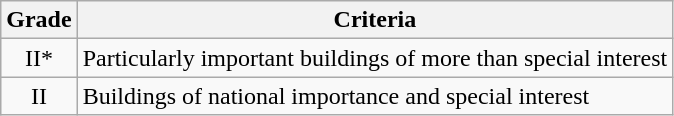<table class="wikitable">
<tr>
<th>Grade</th>
<th>Criteria</th>
</tr>
<tr>
<td align="center" >II*</td>
<td>Particularly important buildings of more than special interest</td>
</tr>
<tr>
<td align="center" >II</td>
<td>Buildings of national importance and special interest</td>
</tr>
</table>
